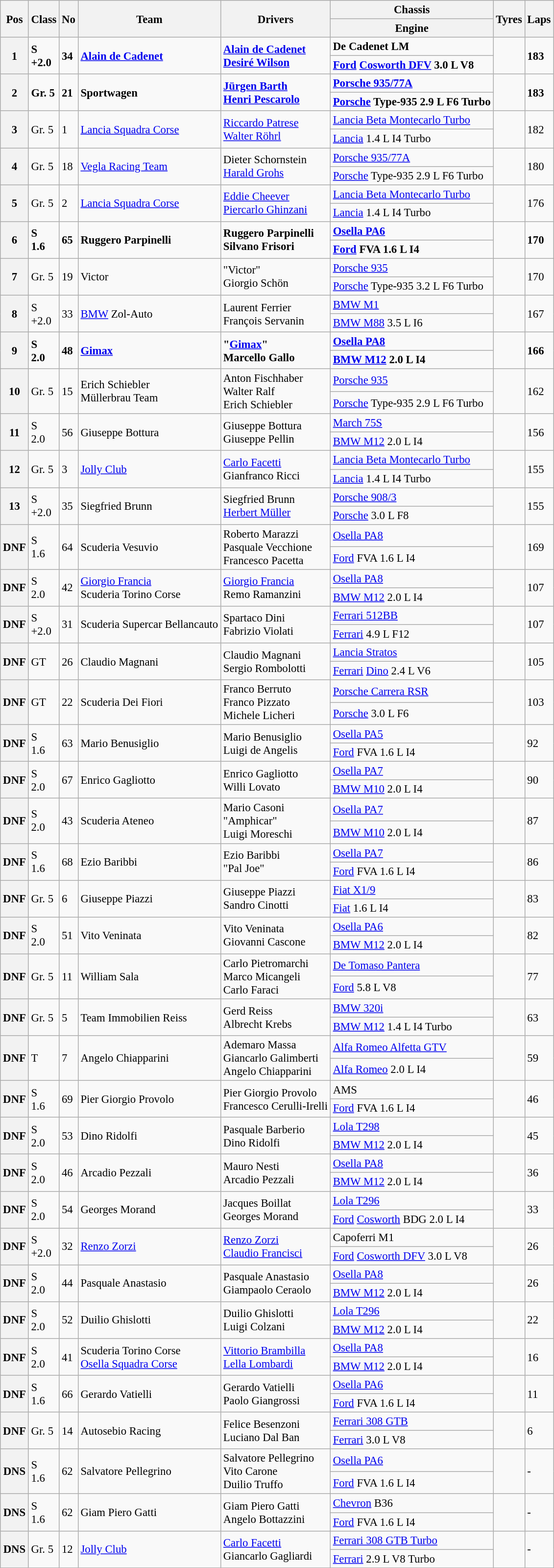<table class="wikitable" style="font-size: 95%;">
<tr>
<th rowspan=2>Pos</th>
<th rowspan=2>Class</th>
<th rowspan=2>No</th>
<th rowspan=2>Team</th>
<th rowspan=2>Drivers</th>
<th>Chassis</th>
<th rowspan=2>Tyres</th>
<th rowspan=2>Laps</th>
</tr>
<tr>
<th>Engine</th>
</tr>
<tr style="font-weight:bold">
<th rowspan=2>1</th>
<td rowspan=2>S<br>+2.0</td>
<td rowspan=2>34</td>
<td rowspan=2> <a href='#'>Alain de Cadenet</a></td>
<td rowspan=2> <a href='#'>Alain de Cadenet</a><br> <a href='#'>Desiré Wilson</a></td>
<td>De Cadenet LM</td>
<td rowspan=2></td>
<td rowspan=2>183</td>
</tr>
<tr style="font-weight:bold">
<td><a href='#'>Ford</a> <a href='#'>Cosworth DFV</a> 3.0 L V8</td>
</tr>
<tr style="font-weight:bold">
<th rowspan=2>2</th>
<td rowspan=2>Gr. 5</td>
<td rowspan=2>21</td>
<td rowspan=2> Sportwagen</td>
<td rowspan=2> <a href='#'>Jürgen Barth</a><br> <a href='#'>Henri Pescarolo</a></td>
<td><a href='#'>Porsche 935/77A</a></td>
<td rowspan=2></td>
<td rowspan=2>183</td>
</tr>
<tr style="font-weight:bold">
<td><a href='#'>Porsche</a> Type-935 2.9 L F6 Turbo</td>
</tr>
<tr>
<th rowspan=2>3</th>
<td rowspan=2>Gr. 5</td>
<td rowspan=2>1</td>
<td rowspan=2> <a href='#'>Lancia Squadra Corse</a></td>
<td rowspan=2> <a href='#'>Riccardo Patrese</a><br> <a href='#'>Walter Röhrl</a></td>
<td><a href='#'>Lancia Beta Montecarlo Turbo</a></td>
<td rowspan=2></td>
<td rowspan=2>182</td>
</tr>
<tr>
<td><a href='#'>Lancia</a> 1.4 L I4 Turbo</td>
</tr>
<tr>
<th rowspan=2>4</th>
<td rowspan=2>Gr. 5</td>
<td rowspan=2>18</td>
<td rowspan=2> <a href='#'>Vegla Racing Team</a></td>
<td rowspan=2> Dieter Schornstein<br> <a href='#'>Harald Grohs</a></td>
<td><a href='#'>Porsche 935/77A</a></td>
<td rowspan=2></td>
<td rowspan=2>180</td>
</tr>
<tr>
<td><a href='#'>Porsche</a> Type-935 2.9 L F6 Turbo</td>
</tr>
<tr>
<th rowspan=2>5</th>
<td rowspan=2>Gr. 5</td>
<td rowspan=2>2</td>
<td rowspan=2> <a href='#'>Lancia Squadra Corse</a></td>
<td rowspan=2> <a href='#'>Eddie Cheever</a><br> <a href='#'>Piercarlo Ghinzani</a></td>
<td><a href='#'>Lancia Beta Montecarlo Turbo</a></td>
<td rowspan=2></td>
<td rowspan=2>176</td>
</tr>
<tr>
<td><a href='#'>Lancia</a> 1.4 L I4 Turbo</td>
</tr>
<tr style="font-weight:bold">
<th rowspan=2>6</th>
<td rowspan=2>S<br>1.6</td>
<td rowspan=2>65</td>
<td rowspan=2> Ruggero Parpinelli</td>
<td rowspan=2> Ruggero Parpinelli<br> Silvano Frisori</td>
<td><a href='#'>Osella PA6</a></td>
<td rowspan=2></td>
<td rowspan=2>170</td>
</tr>
<tr style="font-weight:bold">
<td><a href='#'>Ford</a> FVA 1.6 L I4</td>
</tr>
<tr>
<th rowspan=2>7</th>
<td rowspan=2>Gr. 5</td>
<td rowspan=2>19</td>
<td rowspan=2> Victor</td>
<td rowspan=2> "Victor"<br> Giorgio Schön</td>
<td><a href='#'>Porsche 935</a></td>
<td rowspan=2></td>
<td rowspan=2>170</td>
</tr>
<tr>
<td><a href='#'>Porsche</a> Type-935 3.2 L F6 Turbo</td>
</tr>
<tr>
<th rowspan=2>8</th>
<td rowspan=2>S<br>+2.0</td>
<td rowspan=2>33</td>
<td rowspan=2> <a href='#'>BMW</a> Zol-Auto</td>
<td rowspan=2> Laurent Ferrier<br> François Servanin</td>
<td><a href='#'>BMW M1</a></td>
<td rowspan=2></td>
<td rowspan=2>167</td>
</tr>
<tr>
<td><a href='#'>BMW M88</a> 3.5 L I6</td>
</tr>
<tr style="font-weight:bold">
<th rowspan=2>9</th>
<td rowspan=2>S<br>2.0</td>
<td rowspan=2>48</td>
<td rowspan=2> <a href='#'>Gimax</a></td>
<td rowspan=2> "<a href='#'>Gimax</a>"<br> Marcello Gallo</td>
<td><a href='#'>Osella PA8</a></td>
<td rowspan=2></td>
<td rowspan=2>166</td>
</tr>
<tr style="font-weight:bold">
<td><a href='#'>BMW M12</a> 2.0 L I4</td>
</tr>
<tr>
<th rowspan=2>10</th>
<td rowspan=2>Gr. 5</td>
<td rowspan=2>15</td>
<td rowspan=2> Erich Schiebler<br> Müllerbrau Team</td>
<td rowspan=2> Anton Fischhaber<br> Walter Ralf<br> Erich Schiebler</td>
<td><a href='#'>Porsche 935</a></td>
<td rowspan=2></td>
<td rowspan=2>162</td>
</tr>
<tr>
<td><a href='#'>Porsche</a> Type-935 2.9 L F6 Turbo</td>
</tr>
<tr>
<th rowspan=2>11</th>
<td rowspan=2>S<br>2.0</td>
<td rowspan=2>56</td>
<td rowspan=2> Giuseppe Bottura</td>
<td rowspan=2> Giuseppe Bottura<br> Giuseppe Pellin</td>
<td><a href='#'>March 75S</a></td>
<td rowspan=2></td>
<td rowspan=2>156</td>
</tr>
<tr>
<td><a href='#'>BMW M12</a> 2.0 L I4</td>
</tr>
<tr>
<th rowspan=2>12</th>
<td rowspan=2>Gr. 5</td>
<td rowspan=2>3</td>
<td rowspan=2> <a href='#'>Jolly Club</a></td>
<td rowspan=2> <a href='#'>Carlo Facetti</a><br> Gianfranco Ricci</td>
<td><a href='#'>Lancia Beta Montecarlo Turbo</a></td>
<td rowspan=2></td>
<td rowspan=2>155</td>
</tr>
<tr>
<td><a href='#'>Lancia</a> 1.4 L I4 Turbo</td>
</tr>
<tr>
<th rowspan=2>13</th>
<td rowspan=2>S<br>+2.0</td>
<td rowspan=2>35</td>
<td rowspan=2> Siegfried Brunn</td>
<td rowspan=2> Siegfried Brunn<br> <a href='#'>Herbert Müller</a></td>
<td><a href='#'>Porsche 908/3</a></td>
<td rowspan=2></td>
<td rowspan=2>155</td>
</tr>
<tr>
<td><a href='#'>Porsche</a> 3.0 L F8</td>
</tr>
<tr>
<th rowspan=2>DNF</th>
<td rowspan=2>S<br>1.6</td>
<td rowspan=2>64</td>
<td rowspan=2> Scuderia Vesuvio</td>
<td rowspan=2> Roberto Marazzi<br> Pasquale Vecchione<br> Francesco Pacetta</td>
<td><a href='#'>Osella PA8</a></td>
<td rowspan=2></td>
<td rowspan=2>169</td>
</tr>
<tr>
<td><a href='#'>Ford</a> FVA 1.6 L I4</td>
</tr>
<tr>
<th rowspan=2>DNF</th>
<td rowspan=2>S<br>2.0</td>
<td rowspan=2>42</td>
<td rowspan=2> <a href='#'>Giorgio Francia</a><br> Scuderia Torino Corse</td>
<td rowspan=2> <a href='#'>Giorgio Francia</a><br> Remo Ramanzini</td>
<td><a href='#'>Osella PA8</a></td>
<td rowspan=2></td>
<td rowspan=2>107</td>
</tr>
<tr>
<td><a href='#'>BMW M12</a> 2.0 L I4</td>
</tr>
<tr>
<th rowspan=2>DNF</th>
<td rowspan=2>S<br>+2.0</td>
<td rowspan=2>31</td>
<td rowspan=2> Scuderia Supercar Bellancauto</td>
<td rowspan=2> Spartaco Dini<br> Fabrizio Violati</td>
<td><a href='#'>Ferrari 512BB</a></td>
<td rowspan=2></td>
<td rowspan=2>107</td>
</tr>
<tr>
<td><a href='#'>Ferrari</a> 4.9 L F12</td>
</tr>
<tr>
<th rowspan=2>DNF</th>
<td rowspan=2>GT</td>
<td rowspan=2>26</td>
<td rowspan=2> Claudio Magnani</td>
<td rowspan=2> Claudio Magnani<br> Sergio Rombolotti</td>
<td><a href='#'>Lancia Stratos</a></td>
<td rowspan=2></td>
<td rowspan=2>105</td>
</tr>
<tr>
<td><a href='#'>Ferrari</a> <a href='#'>Dino</a> 2.4 L V6</td>
</tr>
<tr>
<th rowspan=2>DNF</th>
<td rowspan=2>GT</td>
<td rowspan=2>22</td>
<td rowspan=2> Scuderia Dei Fiori</td>
<td rowspan=2> Franco Berruto<br> Franco Pizzato<br> Michele Licheri</td>
<td><a href='#'>Porsche Carrera RSR</a></td>
<td rowspan=2></td>
<td rowspan=2>103</td>
</tr>
<tr>
<td><a href='#'>Porsche</a> 3.0 L F6</td>
</tr>
<tr>
<th rowspan=2>DNF</th>
<td rowspan=2>S<br>1.6</td>
<td rowspan=2>63</td>
<td rowspan=2> Mario Benusiglio</td>
<td rowspan=2> Mario Benusiglio<br> Luigi de Angelis</td>
<td><a href='#'>Osella PA5</a></td>
<td rowspan=2></td>
<td rowspan=2>92</td>
</tr>
<tr>
<td><a href='#'>Ford</a> FVA 1.6 L I4</td>
</tr>
<tr>
<th rowspan=2>DNF</th>
<td rowspan=2>S<br>2.0</td>
<td rowspan=2>67</td>
<td rowspan=2> Enrico Gagliotto</td>
<td rowspan=2> Enrico Gagliotto<br> Willi Lovato</td>
<td><a href='#'>Osella PA7</a></td>
<td rowspan=2></td>
<td rowspan=2>90</td>
</tr>
<tr>
<td><a href='#'>BMW M10</a> 2.0 L I4</td>
</tr>
<tr>
<th rowspan=2>DNF</th>
<td rowspan=2>S<br>2.0</td>
<td rowspan=2>43</td>
<td rowspan=2> Scuderia Ateneo</td>
<td rowspan=2> Mario Casoni<br> "Amphicar"<br> Luigi Moreschi</td>
<td><a href='#'>Osella PA7</a></td>
<td rowspan=2></td>
<td rowspan=2>87</td>
</tr>
<tr>
<td><a href='#'>BMW M10</a> 2.0 L I4</td>
</tr>
<tr>
<th rowspan=2>DNF</th>
<td rowspan=2>S<br>1.6</td>
<td rowspan=2>68</td>
<td rowspan=2> Ezio Baribbi</td>
<td rowspan=2> Ezio Baribbi<br> "Pal Joe"</td>
<td><a href='#'>Osella PA7</a></td>
<td rowspan=2></td>
<td rowspan=2>86</td>
</tr>
<tr>
<td><a href='#'>Ford</a> FVA 1.6 L I4</td>
</tr>
<tr>
<th rowspan=2>DNF</th>
<td rowspan=2>Gr. 5</td>
<td rowspan=2>6</td>
<td rowspan=2> Giuseppe Piazzi</td>
<td rowspan=2> Giuseppe Piazzi<br> Sandro Cinotti</td>
<td><a href='#'>Fiat X1/9</a></td>
<td rowspan=2></td>
<td rowspan=2>83</td>
</tr>
<tr>
<td><a href='#'>Fiat</a> 1.6 L I4</td>
</tr>
<tr>
<th rowspan=2>DNF</th>
<td rowspan=2>S<br>2.0</td>
<td rowspan=2>51</td>
<td rowspan=2> Vito Veninata</td>
<td rowspan=2> Vito Veninata<br> Giovanni Cascone</td>
<td><a href='#'>Osella PA6</a></td>
<td rowspan=2></td>
<td rowspan=2>82</td>
</tr>
<tr>
<td><a href='#'>BMW M12</a> 2.0 L I4</td>
</tr>
<tr>
<th rowspan=2>DNF</th>
<td rowspan=2>Gr. 5</td>
<td rowspan=2>11</td>
<td rowspan=2> William Sala</td>
<td rowspan=2> Carlo Pietromarchi<br> Marco Micangeli<br> Carlo Faraci</td>
<td><a href='#'>De Tomaso Pantera</a></td>
<td rowspan=2></td>
<td rowspan=2>77</td>
</tr>
<tr>
<td><a href='#'>Ford</a> 5.8 L V8</td>
</tr>
<tr>
<th rowspan=2>DNF</th>
<td rowspan=2>Gr. 5</td>
<td rowspan=2>5</td>
<td rowspan=2> Team Immobilien Reiss</td>
<td rowspan=2> Gerd Reiss<br> Albrecht Krebs</td>
<td><a href='#'>BMW 320i</a></td>
<td rowspan=2></td>
<td rowspan=2>63</td>
</tr>
<tr>
<td><a href='#'>BMW M12</a> 1.4 L I4 Turbo</td>
</tr>
<tr>
<th rowspan=2>DNF</th>
<td rowspan=2>T</td>
<td rowspan=2>7</td>
<td rowspan=2> Angelo Chiapparini</td>
<td rowspan=2> Ademaro Massa<br> Giancarlo Galimberti<br> Angelo Chiapparini</td>
<td><a href='#'>Alfa Romeo Alfetta GTV</a></td>
<td rowspan=2></td>
<td rowspan=2>59</td>
</tr>
<tr>
<td><a href='#'>Alfa Romeo</a> 2.0 L I4</td>
</tr>
<tr>
<th rowspan=2>DNF</th>
<td rowspan=2>S<br>1.6</td>
<td rowspan=2>69</td>
<td rowspan=2> Pier Giorgio Provolo</td>
<td rowspan=2> Pier Giorgio Provolo<br> Francesco Cerulli-Irelli</td>
<td>AMS</td>
<td rowspan=2></td>
<td rowspan=2>46</td>
</tr>
<tr>
<td><a href='#'>Ford</a> FVA 1.6 L I4</td>
</tr>
<tr>
<th rowspan=2>DNF</th>
<td rowspan=2>S<br>2.0</td>
<td rowspan=2>53</td>
<td rowspan=2> Dino Ridolfi</td>
<td rowspan=2> Pasquale Barberio<br> Dino Ridolfi</td>
<td><a href='#'>Lola T298</a></td>
<td rowspan=2></td>
<td rowspan=2>45</td>
</tr>
<tr>
<td><a href='#'>BMW M12</a> 2.0 L I4</td>
</tr>
<tr>
<th rowspan=2>DNF</th>
<td rowspan=2>S<br>2.0</td>
<td rowspan=2>46</td>
<td rowspan=2> Arcadio Pezzali</td>
<td rowspan=2> Mauro Nesti<br> Arcadio Pezzali</td>
<td><a href='#'>Osella PA8</a></td>
<td rowspan=2></td>
<td rowspan=2>36</td>
</tr>
<tr>
<td><a href='#'>BMW M12</a> 2.0 L I4</td>
</tr>
<tr>
<th rowspan=2>DNF</th>
<td rowspan=2>S<br>2.0</td>
<td rowspan=2>54</td>
<td rowspan=2> Georges Morand</td>
<td rowspan=2> Jacques Boillat<br> Georges Morand</td>
<td><a href='#'>Lola T296</a></td>
<td rowspan=2></td>
<td rowspan=2>33</td>
</tr>
<tr>
<td><a href='#'>Ford</a> <a href='#'>Cosworth</a> BDG 2.0 L I4</td>
</tr>
<tr>
<th rowspan=2>DNF</th>
<td rowspan=2>S<br>+2.0</td>
<td rowspan=2>32</td>
<td rowspan=2> <a href='#'>Renzo Zorzi</a></td>
<td rowspan=2> <a href='#'>Renzo Zorzi</a><br> <a href='#'>Claudio Francisci</a></td>
<td>Capoferri M1</td>
<td rowspan=2></td>
<td rowspan=2>26</td>
</tr>
<tr>
<td><a href='#'>Ford</a> <a href='#'>Cosworth DFV</a> 3.0 L V8</td>
</tr>
<tr>
<th rowspan=2>DNF</th>
<td rowspan=2>S<br>2.0</td>
<td rowspan=2>44</td>
<td rowspan=2> Pasquale Anastasio</td>
<td rowspan=2> Pasquale Anastasio<br> Giampaolo Ceraolo</td>
<td><a href='#'>Osella PA8</a></td>
<td rowspan=2></td>
<td rowspan=2>26</td>
</tr>
<tr>
<td><a href='#'>BMW M12</a> 2.0 L I4</td>
</tr>
<tr>
<th rowspan=2>DNF</th>
<td rowspan=2>S<br>2.0</td>
<td rowspan=2>52</td>
<td rowspan=2> Duilio Ghislotti</td>
<td rowspan=2> Duilio Ghislotti<br> Luigi Colzani</td>
<td><a href='#'>Lola T296</a></td>
<td rowspan=2></td>
<td rowspan=2>22</td>
</tr>
<tr>
<td><a href='#'>BMW M12</a> 2.0 L I4</td>
</tr>
<tr>
<th rowspan=2>DNF</th>
<td rowspan=2>S<br>2.0</td>
<td rowspan=2>41</td>
<td rowspan=2> Scuderia Torino Corse<br> <a href='#'>Osella Squadra Corse</a></td>
<td rowspan=2> <a href='#'>Vittorio Brambilla</a><br> <a href='#'>Lella Lombardi</a></td>
<td><a href='#'>Osella PA8</a></td>
<td rowspan=2></td>
<td rowspan=2>16</td>
</tr>
<tr>
<td><a href='#'>BMW M12</a> 2.0 L I4</td>
</tr>
<tr>
<th rowspan=2>DNF</th>
<td rowspan=2>S<br>1.6</td>
<td rowspan=2>66</td>
<td rowspan=2> Gerardo Vatielli</td>
<td rowspan=2> Gerardo Vatielli<br> Paolo Giangrossi</td>
<td><a href='#'>Osella PA6</a></td>
<td rowspan=2></td>
<td rowspan=2>11</td>
</tr>
<tr>
<td><a href='#'>Ford</a> FVA 1.6 L I4</td>
</tr>
<tr>
<th rowspan=2>DNF</th>
<td rowspan=2>Gr. 5</td>
<td rowspan=2>14</td>
<td rowspan=2> Autosebio Racing</td>
<td rowspan=2> Felice Besenzoni<br> Luciano Dal Ban</td>
<td><a href='#'>Ferrari 308 GTB</a></td>
<td rowspan=2></td>
<td rowspan=2>6</td>
</tr>
<tr>
<td><a href='#'>Ferrari</a> 3.0 L V8</td>
</tr>
<tr>
<th rowspan=2>DNS</th>
<td rowspan=2>S<br>1.6</td>
<td rowspan=2>62</td>
<td rowspan=2> Salvatore Pellegrino</td>
<td rowspan=2> Salvatore Pellegrino<br> Vito Carone<br> Duilio Truffo</td>
<td><a href='#'>Osella PA6</a></td>
<td rowspan=2></td>
<td rowspan=2>-</td>
</tr>
<tr>
<td><a href='#'>Ford</a> FVA 1.6 L I4</td>
</tr>
<tr>
<th rowspan=2>DNS</th>
<td rowspan=2>S<br>1.6</td>
<td rowspan=2>62</td>
<td rowspan=2> Giam Piero Gatti</td>
<td rowspan=2> Giam Piero Gatti<br> Angelo Bottazzini</td>
<td><a href='#'>Chevron</a> B36</td>
<td rowspan=2></td>
<td rowspan=2>-</td>
</tr>
<tr>
<td><a href='#'>Ford</a> FVA 1.6 L I4</td>
</tr>
<tr>
<th rowspan=2>DNS</th>
<td rowspan=2>Gr. 5</td>
<td rowspan=2>12</td>
<td rowspan=2> <a href='#'>Jolly Club</a></td>
<td rowspan=2> <a href='#'>Carlo Facetti</a><br> Giancarlo Gagliardi</td>
<td><a href='#'>Ferrari 308 GTB Turbo</a></td>
<td rowspan=2></td>
<td rowspan=2>-</td>
</tr>
<tr>
<td><a href='#'>Ferrari</a> 2.9 L V8 Turbo</td>
</tr>
</table>
